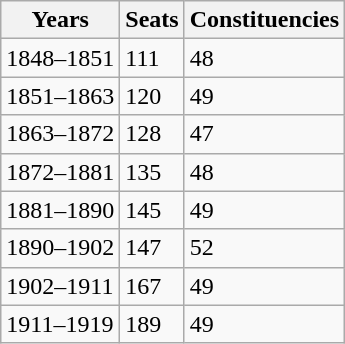<table class="wikitable">
<tr>
<th>Years</th>
<th>Seats</th>
<th>Constituencies</th>
</tr>
<tr>
<td>1848–1851</td>
<td>111</td>
<td>48</td>
</tr>
<tr>
<td>1851–1863</td>
<td>120</td>
<td>49</td>
</tr>
<tr>
<td>1863–1872</td>
<td>128</td>
<td>47</td>
</tr>
<tr>
<td>1872–1881</td>
<td>135</td>
<td>48</td>
</tr>
<tr>
<td>1881–1890</td>
<td>145</td>
<td>49</td>
</tr>
<tr>
<td>1890–1902</td>
<td>147</td>
<td>52</td>
</tr>
<tr>
<td>1902–1911</td>
<td>167</td>
<td>49</td>
</tr>
<tr>
<td>1911–1919</td>
<td>189</td>
<td>49</td>
</tr>
</table>
